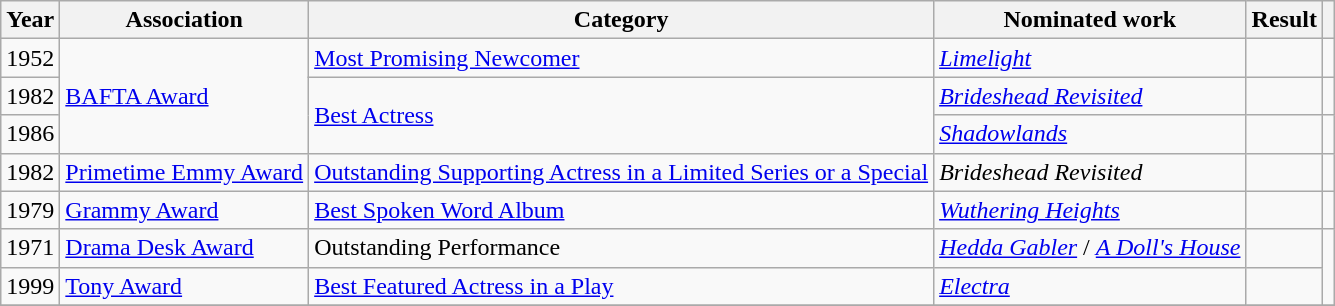<table class="wikitable sortable">
<tr>
<th>Year</th>
<th>Association</th>
<th>Category</th>
<th>Nominated work</th>
<th>Result</th>
<th class=unsortable></th>
</tr>
<tr>
<td>1952</td>
<td rowspan=3><a href='#'>BAFTA Award</a></td>
<td><a href='#'>Most Promising Newcomer</a></td>
<td><em><a href='#'>Limelight</a></em></td>
<td></td>
<td></td>
</tr>
<tr>
<td>1982</td>
<td rowspan=2><a href='#'>Best Actress</a></td>
<td><em><a href='#'>Brideshead Revisited</a></em></td>
<td></td>
<td></td>
</tr>
<tr>
<td>1986</td>
<td><em><a href='#'>Shadowlands</a></em></td>
<td></td>
<td></td>
</tr>
<tr>
<td>1982</td>
<td><a href='#'>Primetime Emmy Award</a></td>
<td><a href='#'>Outstanding Supporting Actress in a Limited Series or a Special</a></td>
<td><em>Brideshead Revisited</em></td>
<td></td>
<td></td>
</tr>
<tr>
<td>1979</td>
<td><a href='#'>Grammy Award</a></td>
<td><a href='#'>Best Spoken Word Album</a></td>
<td><em><a href='#'>Wuthering Heights</a></em></td>
<td></td>
<td></td>
</tr>
<tr>
<td>1971</td>
<td><a href='#'>Drama Desk Award</a></td>
<td>Outstanding Performance</td>
<td><em><a href='#'>Hedda Gabler</a></em> / <em><a href='#'>A Doll's House</a></em></td>
<td></td>
<td rowspan=2></td>
</tr>
<tr>
<td>1999</td>
<td><a href='#'>Tony Award</a></td>
<td><a href='#'>Best Featured Actress in a Play</a></td>
<td><em><a href='#'>Electra</a></em></td>
<td></td>
</tr>
<tr>
</tr>
</table>
